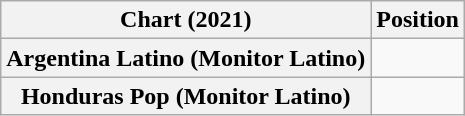<table class="wikitable plainrowheaders sortable" style="text-align:center">
<tr>
<th scope="col">Chart (2021)</th>
<th scope="col">Position</th>
</tr>
<tr>
<th scope="row">Argentina Latino (Monitor Latino)</th>
<td></td>
</tr>
<tr>
<th scope="row">Honduras Pop (Monitor Latino)</th>
<td></td>
</tr>
</table>
